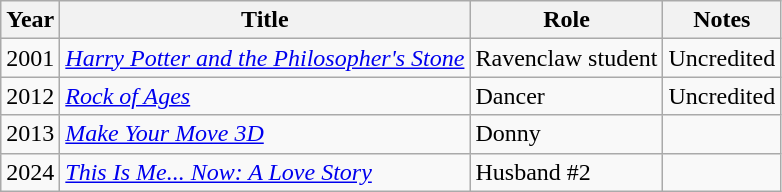<table class="wikitable">
<tr>
<th>Year</th>
<th>Title</th>
<th>Role</th>
<th class="unsortable">Notes</th>
</tr>
<tr>
<td>2001</td>
<td><em><a href='#'>Harry Potter and the Philosopher's Stone</a></em></td>
<td>Ravenclaw student</td>
<td>Uncredited</td>
</tr>
<tr>
<td>2012</td>
<td><em><a href='#'>Rock of Ages</a></em></td>
<td>Dancer</td>
<td>Uncredited</td>
</tr>
<tr>
<td>2013</td>
<td><em><a href='#'>Make Your Move 3D</a></em></td>
<td>Donny</td>
<td></td>
</tr>
<tr>
<td>2024</td>
<td><em><a href='#'>This Is Me... Now: A Love Story</a></em></td>
<td>Husband #2</td>
<td></td>
</tr>
</table>
